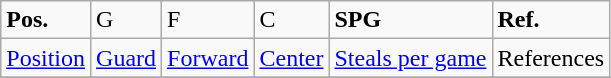<table class="wikitable">
<tr>
<td><strong>Pos.</strong></td>
<td>G</td>
<td>F</td>
<td>C</td>
<td><strong>SPG</strong></td>
<td><strong>Ref.</strong></td>
</tr>
<tr>
<td><a href='#'>Position</a></td>
<td><a href='#'>Guard</a></td>
<td><a href='#'>Forward</a></td>
<td><a href='#'>Center</a></td>
<td><a href='#'>Steals per game</a></td>
<td>References</td>
</tr>
<tr>
</tr>
</table>
